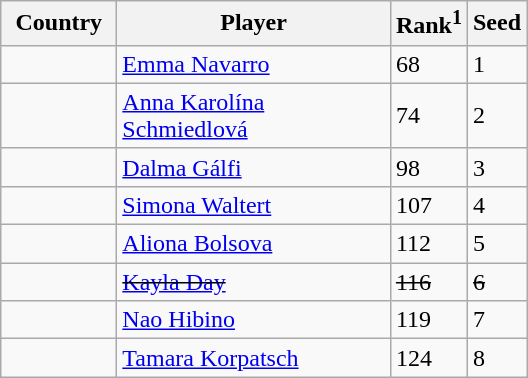<table class="wikitable" border="1">
<tr>
<th width="70">Country</th>
<th width="175">Player</th>
<th>Rank<sup>1</sup></th>
<th>Seed</th>
</tr>
<tr>
<td></td>
<td><a href='#'>Emma Navarro</a></td>
<td>68</td>
<td>1</td>
</tr>
<tr>
<td></td>
<td><a href='#'>Anna Karolína Schmiedlová</a></td>
<td>74</td>
<td>2</td>
</tr>
<tr>
<td></td>
<td><a href='#'>Dalma Gálfi</a></td>
<td>98</td>
<td>3</td>
</tr>
<tr>
<td></td>
<td><a href='#'>Simona Waltert</a></td>
<td>107</td>
<td>4</td>
</tr>
<tr>
<td></td>
<td><a href='#'>Aliona Bolsova</a></td>
<td>112</td>
<td>5</td>
</tr>
<tr>
<td><s></s></td>
<td><s><a href='#'>Kayla Day</a></s></td>
<td><s>116</s></td>
<td><s>6</s></td>
</tr>
<tr>
<td></td>
<td><a href='#'>Nao Hibino</a></td>
<td>119</td>
<td>7</td>
</tr>
<tr>
<td></td>
<td><a href='#'>Tamara Korpatsch</a></td>
<td>124</td>
<td>8</td>
</tr>
</table>
